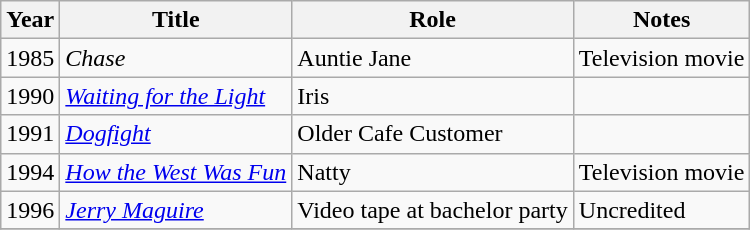<table class="wikitable sortable">
<tr>
<th>Year</th>
<th>Title</th>
<th>Role</th>
<th>Notes</th>
</tr>
<tr>
<td>1985</td>
<td><em>Chase</em></td>
<td>Auntie Jane</td>
<td>Television movie</td>
</tr>
<tr>
<td>1990</td>
<td><em><a href='#'>Waiting for the Light</a></em></td>
<td>Iris</td>
<td></td>
</tr>
<tr>
<td>1991</td>
<td><em><a href='#'>Dogfight</a></em></td>
<td>Older Cafe Customer</td>
<td></td>
</tr>
<tr>
<td>1994</td>
<td><em><a href='#'>How the West Was Fun</a></em></td>
<td>Natty</td>
<td>Television movie</td>
</tr>
<tr>
<td>1996</td>
<td><em><a href='#'>Jerry Maguire</a></em></td>
<td>Video tape at bachelor party</td>
<td>Uncredited</td>
</tr>
<tr>
</tr>
</table>
